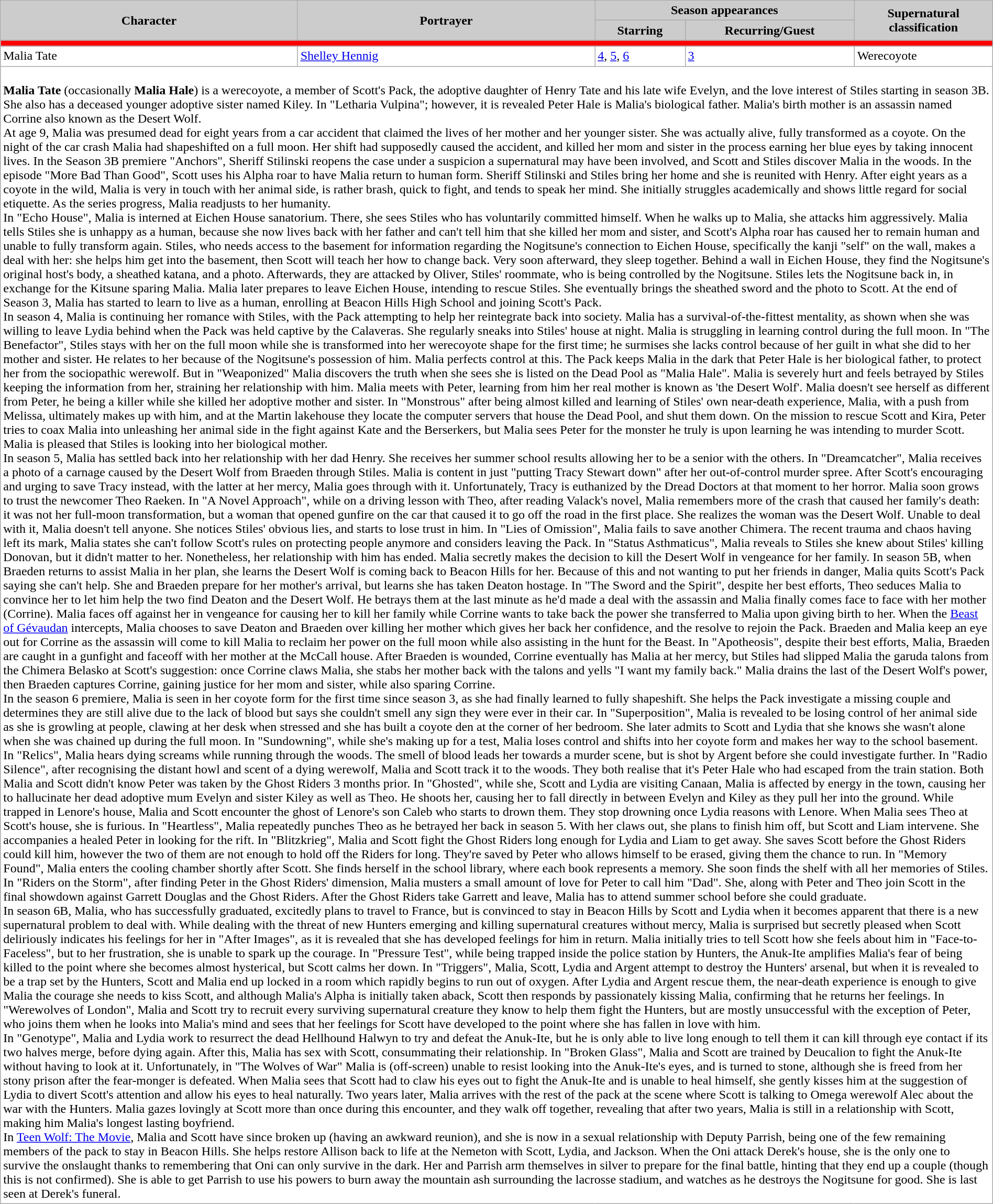<table class="wikitable sortable" style="width:100%; margin-right:auto; background:#fff;">
<tr style="color:black">
<th rowspan="2" style="background:#ccc; width:16%;">Character</th>
<th rowspan="2" style="background:#ccc; width:16%;">Portrayer</th>
<th colspan="2" style="background:#ccc; width:13%;">Season appearances</th>
<th rowspan="2" style="background:#ccc; width:7%;">Supernatural classification</th>
</tr>
<tr>
<th style="background:#ccc;">Starring</th>
<th style="background:#ccc;">Recurring/Guest</th>
</tr>
<tr>
<td colspan="5" style="background:red;"></td>
</tr>
<tr>
<td id="Malia">Malia Tate</td>
<td><a href='#'>Shelley Hennig</a></td>
<td><a href='#'>4</a>, <a href='#'>5</a>, <a href='#'>6</a></td>
<td><a href='#'>3</a></td>
<td>Werecoyote</td>
</tr>
<tr>
<td colspan=5><br><strong>Malia Tate</strong> (occasionally <strong>Malia Hale</strong>) is a werecoyote, a member of Scott's Pack, the adoptive daughter of Henry Tate and his late wife Evelyn, and the love interest of Stiles starting in season 3B. She also has a deceased younger adoptive sister named Kiley. In "Letharia Vulpina"; however, it is revealed Peter Hale is Malia's biological father. Malia's birth mother is an assassin named Corrine also known as the Desert Wolf.<br>At age 9, Malia was presumed dead for eight years from a car accident that claimed the lives of her mother and her younger sister. She was actually alive, fully transformed as a coyote. On the night of the car crash Malia had shapeshifted on a full moon. Her shift had supposedly caused the accident, and killed her mom and sister in the process earning her blue eyes by taking innocent lives. In the Season 3B premiere "Anchors", Sheriff Stilinski reopens the case under a suspicion a supernatural may have been involved, and Scott and Stiles discover Malia in the woods. In the episode "More Bad Than Good", Scott uses his Alpha roar to have Malia return to human form. Sheriff Stilinski and Stiles bring her home and she is reunited with Henry. After eight years as a coyote in the wild, Malia is very in touch with her animal side, is rather brash, quick to fight, and tends to speak her mind. She initially struggles academically and shows little regard for social etiquette. As the series progress, Malia readjusts to her humanity.<br>In "Echo House", Malia is interned at Eichen House sanatorium. There, she sees Stiles who has voluntarily committed himself. When he walks up to Malia, she attacks him aggressively. Malia tells Stiles she is unhappy as a human, because she now lives back with her father and can't tell him that she killed her mom and sister, and Scott's Alpha roar has caused her to remain human and unable to fully transform again. Stiles, who needs access to the basement for information regarding the Nogitsune's connection to Eichen House, specifically the kanji "self" on the wall, makes a deal with her: she helps him get into the basement, then Scott will teach her how to change back. Very soon afterward, they sleep together. Behind a wall in Eichen House, they find the Nogitsune's original host's body, a sheathed katana, and a photo. Afterwards, they are attacked by Oliver, Stiles' roommate, who is being controlled by the Nogitsune. Stiles lets the Nogitsune back in, in exchange for the Kitsune sparing Malia. Malia later prepares to leave Eichen House, intending to rescue Stiles. She eventually brings the sheathed sword and the photo to Scott. At the end of Season 3, Malia has started to learn to live as a human, enrolling at Beacon Hills High School and joining Scott's Pack.<br>In season 4, Malia is continuing her romance with Stiles, with the Pack attempting to help her reintegrate back into society. Malia has a survival-of-the-fittest mentality, as shown when she was willing to leave Lydia behind when the Pack was held captive by the Calaveras. She regularly sneaks into Stiles' house at night. Malia is struggling in learning control during the full moon. In "The Benefactor", Stiles stays with her on the full moon while she is transformed into her werecoyote shape for the first time; he surmises she lacks control because of her guilt in what she did to her mother and sister. He relates to her because of the Nogitsune's possession of him. Malia perfects control at this. The Pack keeps Malia in the dark that Peter Hale is her biological father, to protect her from the sociopathic werewolf. But in "Weaponized" Malia discovers the truth when she sees she is listed on the Dead Pool as "Malia Hale". Malia is severely hurt and feels betrayed by Stiles keeping the information from her, straining her relationship with him. Malia meets with Peter, learning from him her real mother is known as 'the Desert Wolf'. Malia doesn't see herself as different from Peter, he being a killer while she killed her adoptive mother and sister. In "Monstrous" after being almost killed and learning of Stiles' own near-death experience, Malia, with a push from Melissa, ultimately makes up with him, and at the Martin lakehouse they locate the computer servers that house the Dead Pool, and shut them down. On the mission to rescue Scott and Kira, Peter tries to coax Malia into unleashing her animal side in the fight against Kate and the Berserkers, but Malia sees Peter for the monster he truly is upon learning he was intending to murder Scott. Malia is pleased that Stiles is looking into her biological mother.<br>In season 5, Malia has settled back into her relationship with her dad Henry. She receives her summer school results allowing her to be a senior with the others. In "Dreamcatcher", Malia receives a photo of a carnage caused by the Desert Wolf from Braeden through Stiles. Malia is content in just "putting Tracy Stewart down" after her out-of-control murder spree. After Scott's encouraging and urging to save Tracy instead, with the latter at her mercy, Malia goes through with it. Unfortunately, Tracy is euthanized by the Dread Doctors at that moment to her horror. Malia soon grows to trust the newcomer Theo Raeken. In "A Novel Approach", while on a driving lesson with Theo, after reading Valack's novel, Malia remembers more of the crash that caused her family's death: it was not her full-moon transformation, but a woman that opened gunfire on the car that caused it to go off the road in the first place. She realizes the woman was the Desert Wolf. Unable to deal with it, Malia doesn't tell anyone. She notices Stiles' obvious lies, and starts to lose trust in him. In "Lies of Omission", Malia fails to save another Chimera. The recent trauma and chaos having left its mark, Malia states she can't follow Scott's rules on protecting people anymore and considers leaving the Pack. In "Status Asthmaticus", Malia reveals to Stiles she knew about Stiles' killing Donovan, but it didn't matter to her. Nonetheless, her relationship with him has ended. Malia secretly makes the decision to kill the Desert Wolf in vengeance for her family. In season 5B, when Braeden returns to assist Malia in her plan, she learns the Desert Wolf is coming back to Beacon Hills for her. Because of this and not wanting to put her friends in danger, Malia quits Scott's Pack saying she can't help. She and Braeden prepare for her mother's arrival, but learns she has taken Deaton hostage. In "The Sword and the Spirit", despite her best efforts, Theo seduces Malia to convince her to let him help the two find Deaton and the Desert Wolf. He betrays them at the last minute as he'd made a deal with the assassin and Malia finally comes face to face with her mother (Corrine). Malia faces off against her in vengeance for causing her to kill her family while Corrine wants to take back the power she transferred to Malia upon giving birth to her. When the <a href='#'>Beast of Gévaudan</a> intercepts, Malia chooses to save Deaton and Braeden over killing her mother which gives her back her confidence, and the resolve to rejoin the Pack. Braeden and Malia keep an eye out for Corrine as the assassin will come to kill Malia to reclaim her power on the full moon while also assisting in the hunt for the Beast. In "Apotheosis", despite their best efforts, Malia, Braeden are caught in a gunfight and faceoff with her mother at the McCall house. After Braeden is wounded, Corrine eventually has Malia at her mercy, but Stiles had slipped Malia the garuda talons from the Chimera Belasko at Scott's suggestion: once Corrine claws Malia, she stabs her mother back with the talons and yells "I want my family back." Malia drains the last of the Desert Wolf's power, then Braeden captures Corrine, gaining justice for her mom and sister, while also sparing Corrine.<br>In the season 6 premiere, Malia is seen in her coyote form for the first time since season 3, as she had finally learned to fully shapeshift. She helps the Pack investigate a missing couple and determines they are still alive due to the lack of blood but says she couldn't smell any sign they were ever in their car. In "Superposition", Malia is revealed to be losing control of her animal side as she is growling at people, clawing at her desk when stressed and she has built a coyote den at the corner of her bedroom. She later admits to Scott and Lydia that she knows she wasn't alone when she was chained up during the full moon. In "Sundowning", while she's making up for a test, Malia loses control and shifts into her coyote form and makes her way to the school basement. In "Relics", Malia hears dying screams while running through the woods. The smell of blood leads her towards a murder scene, but is shot by Argent before she could investigate further. In "Radio Silence", after recognising the distant howl and scent of a dying werewolf, Malia and Scott track it to the woods. They both realise that it's Peter Hale who had escaped from the train station. Both Malia and Scott didn't know Peter was taken by the Ghost Riders 3 months prior. In "Ghosted", while she, Scott and Lydia are visiting Canaan, Malia is affected by energy in the town, causing her to hallucinate her dead adoptive mum Evelyn and sister Kiley as well as Theo. He shoots her, causing her to fall directly in between Evelyn and Kiley as they pull her into the ground. While trapped in Lenore's house, Malia and Scott encounter the ghost of Lenore's son Caleb who starts to drown them. They stop drowning once Lydia reasons with Lenore. When Malia sees Theo at Scott's house, she is furious. In "Heartless", Malia repeatedly punches Theo as he betrayed her back in season 5. With her claws out, she plans to finish him off, but Scott and Liam intervene. She accompanies a healed Peter in looking for the rift. In "Blitzkrieg", Malia and Scott fight the Ghost Riders long enough for Lydia and Liam to get away. She saves Scott before the Ghost Riders could kill him, however the two of them are not enough to hold off the Riders for long. They're saved by Peter who allows himself to be erased, giving them the chance to run. In "Memory Found", Malia enters the cooling chamber shortly after Scott. She finds herself in the school library, where each book represents a memory. She soon finds the shelf with all her memories of Stiles. In "Riders on the Storm", after finding Peter in the Ghost Riders' dimension, Malia musters a small amount of love for Peter to call him "Dad". She, along with Peter and Theo join Scott in the final showdown against Garrett Douglas and the Ghost Riders. After the Ghost Riders take Garrett and leave, Malia has to attend summer school before she could graduate.<br>In season 6B, Malia, who has successfully graduated, excitedly plans to travel to France, but is convinced to stay in Beacon Hills by Scott and Lydia when it becomes apparent that there is a new supernatural problem to deal with. While dealing with the threat of new Hunters emerging and killing supernatural creatures without mercy, Malia is surprised but secretly pleased when Scott deliriously indicates his feelings for her in "After Images", as it is revealed that she has developed feelings for him in return. Malia initially tries to tell Scott how she feels about him in "Face-to-Faceless", but to her frustration, she is unable to spark up the courage. In "Pressure Test", while being trapped inside the police station by Hunters, the Anuk-Ite amplifies Malia's fear of being killed to the point where she becomes almost hysterical, but Scott calms her down. In "Triggers", Malia, Scott, Lydia and Argent attempt to destroy the Hunters' arsenal, but when it is revealed to be a trap set by the Hunters, Scott and Malia end up locked in a room which rapidly begins to run out of oxygen. After Lydia and Argent rescue them, the near-death experience is enough to give Malia the courage she needs to kiss Scott, and although Malia's Alpha is initially taken aback, Scott then responds by passionately kissing Malia, confirming that he returns her feelings. In "Werewolves of London", Malia and Scott try to recruit every surviving supernatural creature they know to help them fight the Hunters, but are mostly unsuccessful with the exception of Peter, who joins them when he looks into Malia's mind and sees that her feelings for Scott have developed to the point where she has fallen in love with him.<br>In "Genotype", Malia and Lydia work to resurrect the dead Hellhound Halwyn to try and defeat the Anuk-Ite, but he is only able to live long enough to tell them it can kill through eye contact if its two halves merge, before dying again. After this, Malia has sex with Scott, consummating their relationship. In "Broken Glass", Malia and Scott are trained by Deucalion to fight the Anuk-Ite without having to look at it. Unfortunately, in "The Wolves of War" Malia is (off-screen) unable to resist looking into the Anuk-Ite's eyes, and is turned to stone, although she is freed from her stony prison after the fear-monger is defeated. When Malia sees that Scott had to claw his eyes out to fight the Anuk-Ite and is unable to heal himself, she gently kisses him at the suggestion of Lydia to divert Scott's attention and allow his eyes to heal naturally. Two years later, Malia arrives with the rest of the pack at the scene where Scott is talking to Omega werewolf Alec about the war with the Hunters. Malia gazes lovingly at Scott more than once during this encounter, and they walk off together, revealing that after two years, Malia is still in a relationship with Scott, making him Malia's longest lasting boyfriend.<br>In <a href='#'>Teen Wolf: The Movie</a>, Malia and Scott have since broken up (having an awkward reunion), and she is now in a sexual relationship with Deputy Parrish, being one of the few remaining members of the pack to stay in Beacon Hills. She helps restore Allison back to life at the Nemeton with Scott, Lydia, and Jackson. When the Oni attack Derek's house, she is the only one to survive the onslaught thanks to remembering that Oni can only survive in the dark. Her and Parrish arm themselves in silver to prepare for the final battle, hinting that they end up a couple (though this is not confirmed). She is able to get Parrish to use his powers to burn away the mountain ash surrounding the lacrosse stadium, and watches as he destroys the Nogitsune for good. She is last seen at Derek's funeral.</td>
</tr>
</table>
